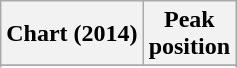<table class="wikitable sortable plainrowheaders" style="text-align:center;" border="1">
<tr>
<th scope="col">Chart (2014)</th>
<th scope="col">Peak<br>position</th>
</tr>
<tr>
</tr>
<tr>
</tr>
<tr>
</tr>
</table>
